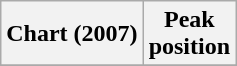<table class="wikitable plainrowheaders" style="text-align:center">
<tr>
<th scope="col">Chart (2007)</th>
<th scope="col">Peak<br>position</th>
</tr>
<tr>
</tr>
</table>
